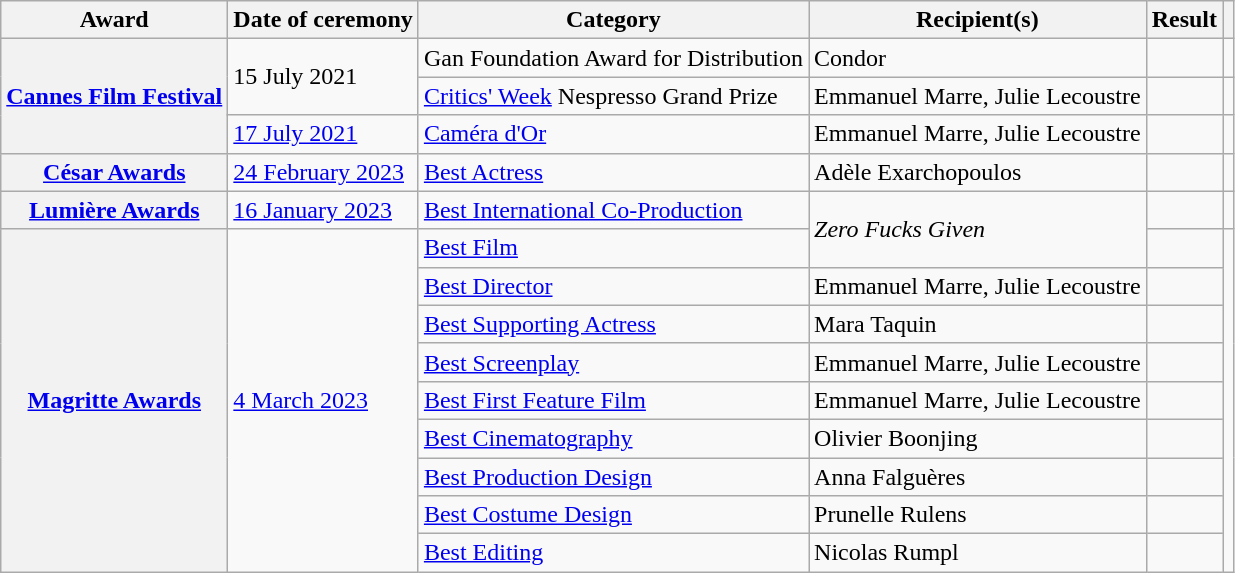<table class="wikitable sortable plainrowheaders">
<tr>
<th scope="col">Award</th>
<th scope="col">Date of ceremony</th>
<th scope="col">Category</th>
<th scope="col">Recipient(s)</th>
<th scope="col">Result</th>
<th scope="col" class="unsortable"></th>
</tr>
<tr>
<th rowspan="3" scope="row"><a href='#'>Cannes Film Festival</a></th>
<td rowspan="2">15 July 2021</td>
<td>Gan Foundation Award for Distribution</td>
<td>Condor</td>
<td></td>
<td align="center"></td>
</tr>
<tr>
<td><a href='#'>Critics' Week</a> Nespresso Grand Prize</td>
<td>Emmanuel Marre, Julie Lecoustre</td>
<td></td>
<td align="center"></td>
</tr>
<tr>
<td><a href='#'>17 July 2021</a></td>
<td><a href='#'>Caméra d'Or</a></td>
<td>Emmanuel Marre, Julie Lecoustre</td>
<td></td>
<td align="center"></td>
</tr>
<tr>
<th scope="row"><a href='#'>César Awards</a></th>
<td><a href='#'>24 February 2023</a></td>
<td><a href='#'>Best Actress</a></td>
<td>Adèle Exarchopoulos</td>
<td></td>
<td align="center"></td>
</tr>
<tr>
<th scope="row"><a href='#'>Lumière Awards</a></th>
<td><a href='#'>16 January 2023</a></td>
<td><a href='#'>Best International Co-Production</a></td>
<td rowspan="2"><em>Zero Fucks Given</em></td>
<td></td>
<td align="center"></td>
</tr>
<tr>
<th scope="row" rowspan="9"><a href='#'>Magritte Awards</a></th>
<td rowspan="9"><a href='#'>4 March 2023</a></td>
<td><a href='#'>Best Film</a></td>
<td></td>
<td align="center" rowspan="9"></td>
</tr>
<tr>
<td><a href='#'>Best Director</a></td>
<td>Emmanuel Marre, Julie Lecoustre</td>
<td></td>
</tr>
<tr>
<td><a href='#'>Best Supporting Actress</a></td>
<td>Mara Taquin</td>
<td></td>
</tr>
<tr>
<td><a href='#'>Best Screenplay</a></td>
<td>Emmanuel Marre, Julie Lecoustre</td>
<td></td>
</tr>
<tr>
<td><a href='#'>Best First Feature Film</a></td>
<td>Emmanuel Marre, Julie Lecoustre</td>
<td></td>
</tr>
<tr>
<td><a href='#'>Best Cinematography</a></td>
<td>Olivier Boonjing</td>
<td></td>
</tr>
<tr>
<td><a href='#'>Best Production Design</a></td>
<td>Anna Falguères</td>
<td></td>
</tr>
<tr>
<td><a href='#'>Best Costume Design</a></td>
<td>Prunelle Rulens</td>
<td></td>
</tr>
<tr>
<td><a href='#'>Best Editing</a></td>
<td>Nicolas Rumpl</td>
<td></td>
</tr>
</table>
